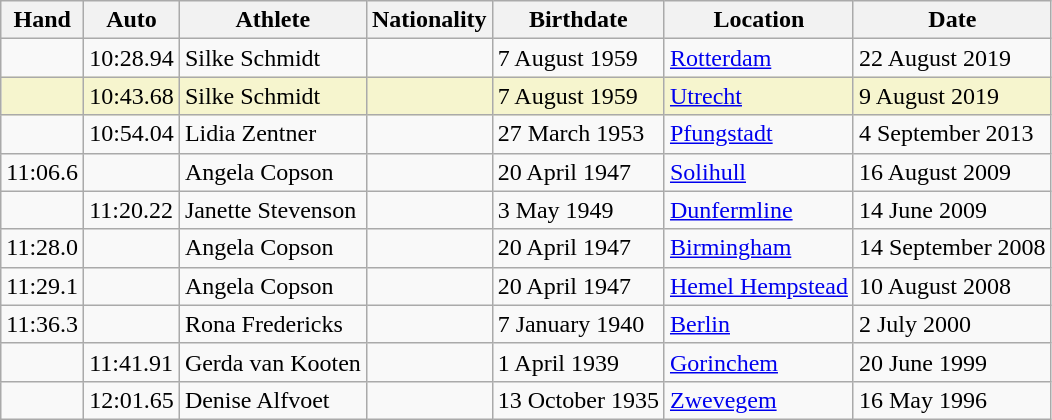<table class="wikitable">
<tr>
<th>Hand</th>
<th>Auto</th>
<th>Athlete</th>
<th>Nationality</th>
<th>Birthdate</th>
<th>Location</th>
<th>Date</th>
</tr>
<tr>
<td></td>
<td>10:28.94</td>
<td>Silke Schmidt</td>
<td></td>
<td>7 August 1959</td>
<td><a href='#'>Rotterdam</a></td>
<td>22 August 2019</td>
</tr>
<tr bgcolor=#f6F5CE>
<td></td>
<td>10:43.68</td>
<td>Silke Schmidt</td>
<td></td>
<td>7 August 1959</td>
<td><a href='#'>Utrecht</a></td>
<td>9 August 2019</td>
</tr>
<tr>
<td></td>
<td>10:54.04</td>
<td>Lidia Zentner</td>
<td></td>
<td>27 March 1953</td>
<td><a href='#'>Pfungstadt</a></td>
<td>4 September 2013</td>
</tr>
<tr>
<td>11:06.6</td>
<td></td>
<td>Angela Copson</td>
<td></td>
<td>20 April 1947</td>
<td><a href='#'>Solihull</a></td>
<td>16 August 2009</td>
</tr>
<tr>
<td></td>
<td>11:20.22</td>
<td>Janette Stevenson</td>
<td></td>
<td>3 May 1949</td>
<td><a href='#'>Dunfermline</a></td>
<td>14 June 2009</td>
</tr>
<tr>
<td>11:28.0</td>
<td></td>
<td>Angela Copson</td>
<td></td>
<td>20 April 1947</td>
<td><a href='#'>Birmingham</a></td>
<td>14 September 2008</td>
</tr>
<tr>
<td>11:29.1</td>
<td></td>
<td>Angela Copson</td>
<td></td>
<td>20 April 1947</td>
<td><a href='#'>Hemel Hempstead</a></td>
<td>10 August 2008</td>
</tr>
<tr>
<td>11:36.3</td>
<td></td>
<td>Rona Fredericks</td>
<td></td>
<td>7 January 1940</td>
<td><a href='#'>Berlin</a></td>
<td>2 July 2000</td>
</tr>
<tr>
<td></td>
<td>11:41.91</td>
<td>Gerda van Kooten</td>
<td></td>
<td>1 April 1939</td>
<td><a href='#'>Gorinchem</a></td>
<td>20 June 1999</td>
</tr>
<tr>
<td></td>
<td>12:01.65</td>
<td>Denise Alfvoet</td>
<td></td>
<td>13 October 1935</td>
<td><a href='#'>Zwevegem</a></td>
<td>16 May 1996</td>
</tr>
</table>
